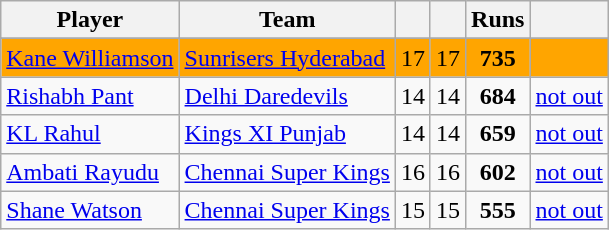<table class="wikitable sortable"  style="text-align: center;">
<tr>
<th class="unsortable">Player</th>
<th>Team</th>
<th></th>
<th></th>
<th>Runs</th>
<th></th>
</tr>
<tr>
</tr>
<tr style="background: Orange;">
<td style="text-align:left"><a href='#'>Kane Williamson</a></td>
<td style="text-align:left"><a href='#'>Sunrisers Hyderabad</a></td>
<td>17</td>
<td>17</td>
<td><strong>735</strong></td>
<td><a href='#'></a></td>
</tr>
<tr>
<td style="text-align:left"><a href='#'>Rishabh Pant</a></td>
<td style="text-align:left"><a href='#'>Delhi Daredevils</a></td>
<td>14</td>
<td>14</td>
<td><strong>684</strong></td>
<td><a href='#'></a> <a href='#'>not out</a></td>
</tr>
<tr>
<td style="text-align:left"><a href='#'>KL Rahul</a></td>
<td style="text-align:left"><a href='#'>Kings XI Punjab</a></td>
<td>14</td>
<td>14</td>
<td><strong>659</strong></td>
<td><a href='#'></a> <a href='#'>not out</a></td>
</tr>
<tr>
<td style="text-align:left"><a href='#'>Ambati Rayudu</a></td>
<td style="text-align:left"><a href='#'>Chennai Super Kings</a></td>
<td>16</td>
<td>16</td>
<td><strong>602</strong></td>
<td><a href='#'></a> <a href='#'>not out</a></td>
</tr>
<tr>
<td style="text-align:left"><a href='#'>Shane Watson</a></td>
<td style="text-align:left"><a href='#'>Chennai Super Kings</a></td>
<td>15</td>
<td>15</td>
<td><strong>555</strong></td>
<td><a href='#'></a> <a href='#'>not out</a></td>
</tr>
</table>
